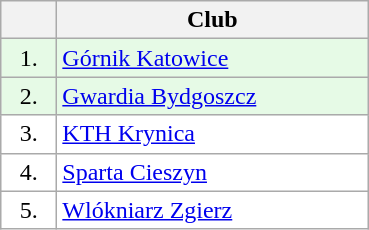<table class="wikitable">
<tr>
<th width="30"></th>
<th width="200">Club</th>
</tr>
<tr bgcolor="#e6fae6" align="center">
<td>1.</td>
<td align="left"><a href='#'>Górnik Katowice</a></td>
</tr>
<tr bgcolor="#e6fae6" align="center">
<td>2.</td>
<td align="left"><a href='#'>Gwardia Bydgoszcz</a></td>
</tr>
<tr bgcolor="#FFFFFF" align="center">
<td>3.</td>
<td align="left"><a href='#'>KTH Krynica</a></td>
</tr>
<tr bgcolor="#FFFFFF" align="center">
<td>4.</td>
<td align="left"><a href='#'>Sparta Cieszyn</a></td>
</tr>
<tr bgcolor="#FFFFFF" align="center">
<td>5.</td>
<td align="left"><a href='#'>Wlókniarz Zgierz</a></td>
</tr>
</table>
